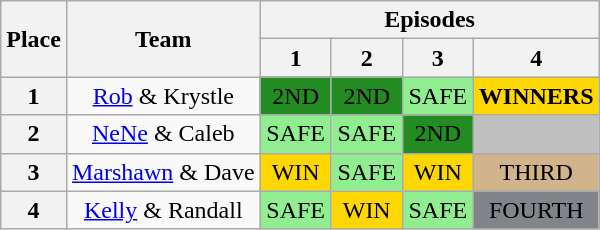<table class="wikitable" style="text-align: center;">
<tr>
<th scope="col" rowspan="2">Place</th>
<th scope="col" rowspan="2">Team</th>
<th scope="col" colspan="4">Episodes</th>
</tr>
<tr>
<th scope="col" style="width:40px">1</th>
<th scope="col" style="width:40px">2</th>
<th scope="col" style="width:40px">3</th>
<th scope="col" style="width:40px">4</th>
</tr>
<tr>
<th scope="row">1</th>
<td><a href='#'>Rob</a> & Krystle</td>
<td style="background:forestgreen;">2ND</td>
<td style="background:forestgreen;">2ND</td>
<td style="background:lightgreen;">SAFE</td>
<td style="background:gold;"><strong>WINNERS</strong></td>
</tr>
<tr>
<th scope="row">2</th>
<td><a href='#'>NeNe</a> & Caleb</td>
<td style="background:lightgreen;">SAFE</td>
<td style="background:lightgreen;">SAFE</td>
<td style="background:forestgreen;">2ND</td>
<td style="background:silver;"></td>
</tr>
<tr>
<th scope="row">3</th>
<td><a href='#'>Marshawn</a> & Dave</td>
<td style="background:gold;">WIN</td>
<td style="background:lightgreen;">SAFE</td>
<td style="background:gold;">WIN</td>
<td style="background:tan;">THIRD</td>
</tr>
<tr>
<th scope="row">4</th>
<td><a href='#'>Kelly</a> & Randall</td>
<td style="background:lightgreen;">SAFE</td>
<td style="background:gold;">WIN</td>
<td style="background:lightgreen;">SAFE</td>
<td style="background:#818589;">FOURTH</td>
</tr>
</table>
